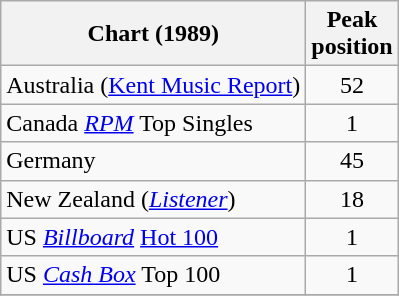<table class="wikitable sortable">
<tr>
<th>Chart (1989)</th>
<th>Peak<br>position</th>
</tr>
<tr>
<td>Australia (<a href='#'>Kent Music Report</a>)</td>
<td style="text-align:center;">52</td>
</tr>
<tr>
<td>Canada <em><a href='#'>RPM</a></em> Top Singles</td>
<td style="text-align:center;">1</td>
</tr>
<tr>
<td>Germany</td>
<td style="text-align:center;">45</td>
</tr>
<tr>
<td>New Zealand (<em><a href='#'>Listener</a></em>)</td>
<td style="text-align:center;">18</td>
</tr>
<tr>
<td>US <em><a href='#'>Billboard</a></em> <a href='#'>Hot 100</a></td>
<td style="text-align:center;">1</td>
</tr>
<tr>
<td>US <a href='#'><em>Cash Box</em></a> Top 100</td>
<td align="center">1</td>
</tr>
<tr>
</tr>
</table>
